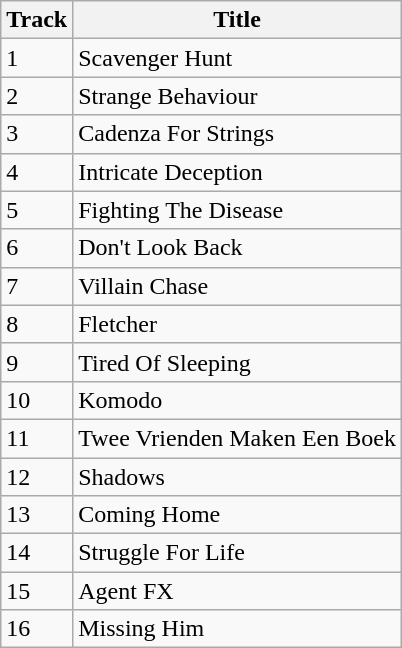<table class="wikitable mw-collapsible">
<tr>
<th>Track</th>
<th>Title</th>
</tr>
<tr>
<td>1</td>
<td>Scavenger Hunt</td>
</tr>
<tr>
<td>2</td>
<td>Strange Behaviour</td>
</tr>
<tr>
<td>3</td>
<td>Cadenza For Strings</td>
</tr>
<tr>
<td>4</td>
<td>Intricate Deception</td>
</tr>
<tr>
<td>5</td>
<td>Fighting The Disease</td>
</tr>
<tr>
<td>6</td>
<td>Don't Look Back</td>
</tr>
<tr>
<td>7</td>
<td>Villain Chase</td>
</tr>
<tr>
<td>8</td>
<td>Fletcher</td>
</tr>
<tr>
<td>9</td>
<td>Tired Of Sleeping</td>
</tr>
<tr>
<td>10</td>
<td>Komodo</td>
</tr>
<tr>
<td>11</td>
<td>Twee Vrienden Maken Een Boek</td>
</tr>
<tr>
<td>12</td>
<td>Shadows</td>
</tr>
<tr>
<td>13</td>
<td>Coming Home</td>
</tr>
<tr>
<td>14</td>
<td>Struggle For Life</td>
</tr>
<tr>
<td>15</td>
<td>Agent FX</td>
</tr>
<tr>
<td>16</td>
<td>Missing Him</td>
</tr>
</table>
